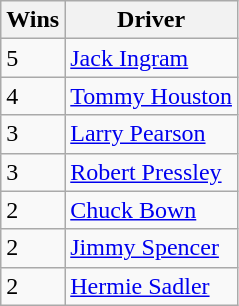<table class="wikitable">
<tr>
<th>Wins</th>
<th>Driver</th>
</tr>
<tr>
<td>5</td>
<td><a href='#'>Jack Ingram</a></td>
</tr>
<tr>
<td>4</td>
<td><a href='#'>Tommy Houston</a></td>
</tr>
<tr>
<td>3</td>
<td><a href='#'>Larry Pearson</a></td>
</tr>
<tr>
<td>3</td>
<td><a href='#'>Robert Pressley</a></td>
</tr>
<tr>
<td>2</td>
<td><a href='#'>Chuck Bown</a></td>
</tr>
<tr>
<td>2</td>
<td><a href='#'>Jimmy Spencer</a></td>
</tr>
<tr>
<td>2</td>
<td><a href='#'>Hermie Sadler</a></td>
</tr>
</table>
